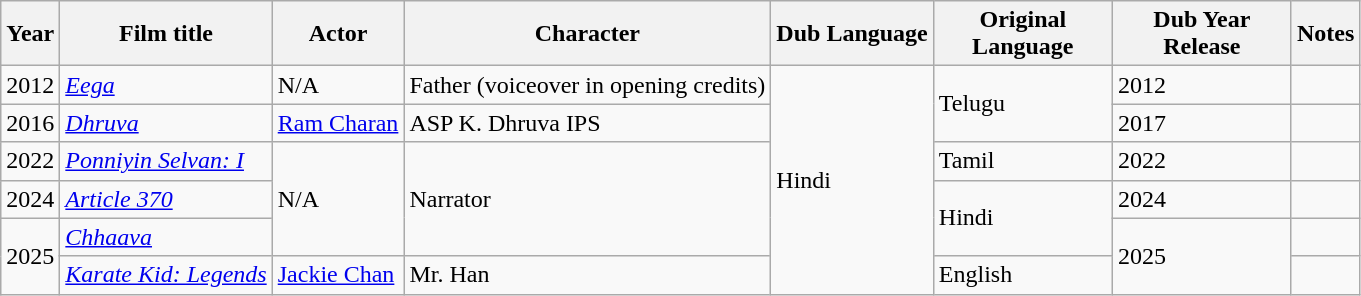<table class="wikitable col4center col5center col6center col7center">
<tr>
<th scope="col" style="max-width:7em">Year</th>
<th scope="col">Film title</th>
<th scope="col">Actor</th>
<th scope="col">Character</th>
<th scope="col" style=max-width:7em>Dub Language</th>
<th scope="col" style=max-width:7em>Original Language</th>
<th scope="col" style=max-width:7em>Dub Year Release</th>
<th scope="col" class="unsortable">Notes</th>
</tr>
<tr>
<td>2012</td>
<td><em><a href='#'>Eega</a></em></td>
<td>N/A</td>
<td>Father (voiceover in opening credits)</td>
<td rowspan="6">Hindi</td>
<td rowspan="2">Telugu</td>
<td>2012</td>
<td></td>
</tr>
<tr>
<td>2016</td>
<td><a href='#'><em>Dhruva</em></a></td>
<td><a href='#'>Ram Charan</a></td>
<td>ASP K. Dhruva IPS</td>
<td>2017</td>
<td></td>
</tr>
<tr>
<td>2022</td>
<td><em><a href='#'>Ponniyin Selvan: I</a></em></td>
<td rowspan="3">N/A</td>
<td rowspan="3">Narrator</td>
<td>Tamil</td>
<td>2022</td>
<td></td>
</tr>
<tr>
<td>2024</td>
<td><a href='#'><em>Article 370</em></a></td>
<td rowspan="2">Hindi</td>
<td>2024</td>
<td></td>
</tr>
<tr>
<td rowspan="2">2025</td>
<td><em><a href='#'>Chhaava</a></em></td>
<td rowspan="2">2025</td>
<td></td>
</tr>
<tr>
<td><a href='#'><em>Karate Kid: Legends</em></a></td>
<td><a href='#'>Jackie Chan</a></td>
<td>Mr. Han</td>
<td>English</td>
<td></td>
</tr>
</table>
